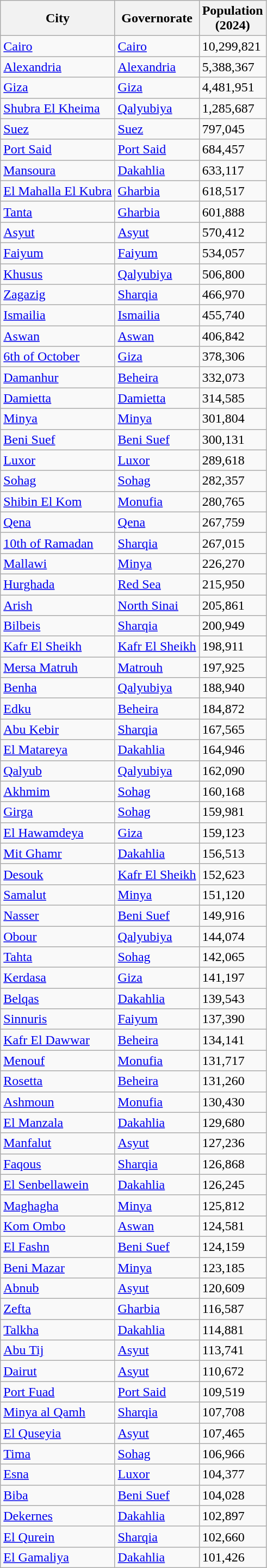<table class="wikitable sortable sticky-header col3right">
<tr>
<th>City</th>
<th>Governorate</th>
<th>Population<br>(2024)</th>
</tr>
<tr>
<td><a href='#'>Cairo</a></td>
<td><a href='#'>Cairo</a></td>
<td>10,299,821</td>
</tr>
<tr>
<td><a href='#'>Alexandria</a></td>
<td><a href='#'>Alexandria</a></td>
<td>5,388,367</td>
</tr>
<tr>
<td><a href='#'>Giza</a></td>
<td><a href='#'>Giza</a></td>
<td>4,481,951</td>
</tr>
<tr>
<td><a href='#'>Shubra El Kheima</a></td>
<td><a href='#'>Qalyubiya</a></td>
<td>1,285,687</td>
</tr>
<tr>
<td><a href='#'>Suez</a></td>
<td><a href='#'>Suez</a></td>
<td>797,045</td>
</tr>
<tr>
<td><a href='#'>Port Said</a></td>
<td><a href='#'>Port Said</a></td>
<td>684,457</td>
</tr>
<tr>
<td><a href='#'>Mansoura</a></td>
<td><a href='#'>Dakahlia</a></td>
<td>633,117</td>
</tr>
<tr>
<td><a href='#'>El Mahalla El Kubra</a></td>
<td><a href='#'>Gharbia</a></td>
<td>618,517</td>
</tr>
<tr>
<td><a href='#'>Tanta</a></td>
<td><a href='#'>Gharbia</a></td>
<td>601,888</td>
</tr>
<tr>
<td><a href='#'>Asyut</a></td>
<td><a href='#'>Asyut</a></td>
<td>570,412</td>
</tr>
<tr>
<td><a href='#'>Faiyum</a></td>
<td><a href='#'>Faiyum</a></td>
<td>534,057</td>
</tr>
<tr>
<td><a href='#'>Khusus</a></td>
<td><a href='#'>Qalyubiya</a></td>
<td>506,800</td>
</tr>
<tr>
<td><a href='#'>Zagazig</a></td>
<td><a href='#'>Sharqia</a></td>
<td>466,970</td>
</tr>
<tr>
<td><a href='#'>Ismailia</a></td>
<td><a href='#'>Ismailia</a></td>
<td>455,740</td>
</tr>
<tr>
<td><a href='#'>Aswan</a></td>
<td><a href='#'>Aswan</a></td>
<td>406,842</td>
</tr>
<tr>
<td><a href='#'>6th of October</a></td>
<td><a href='#'>Giza</a></td>
<td>378,306</td>
</tr>
<tr>
<td><a href='#'>Damanhur</a></td>
<td><a href='#'>Beheira</a></td>
<td>332,073</td>
</tr>
<tr>
<td><a href='#'>Damietta</a></td>
<td><a href='#'>Damietta</a></td>
<td>314,585</td>
</tr>
<tr>
<td><a href='#'>Minya</a></td>
<td><a href='#'>Minya</a></td>
<td>301,804</td>
</tr>
<tr>
<td><a href='#'>Beni Suef</a></td>
<td><a href='#'>Beni Suef</a></td>
<td>300,131</td>
</tr>
<tr>
<td><a href='#'>Luxor</a></td>
<td><a href='#'>Luxor</a></td>
<td>289,618</td>
</tr>
<tr>
<td><a href='#'>Sohag</a></td>
<td><a href='#'>Sohag</a></td>
<td>282,357</td>
</tr>
<tr>
<td><a href='#'>Shibin El Kom</a></td>
<td><a href='#'>Monufia</a></td>
<td>280,765</td>
</tr>
<tr>
<td><a href='#'>Qena</a></td>
<td><a href='#'>Qena</a></td>
<td>267,759</td>
</tr>
<tr>
<td><a href='#'>10th of Ramadan</a></td>
<td><a href='#'>Sharqia</a></td>
<td>267,015</td>
</tr>
<tr>
<td><a href='#'>Mallawi</a></td>
<td><a href='#'>Minya</a></td>
<td>226,270</td>
</tr>
<tr>
<td><a href='#'>Hurghada</a></td>
<td><a href='#'>Red Sea</a></td>
<td>215,950</td>
</tr>
<tr>
<td><a href='#'>Arish</a></td>
<td><a href='#'>North Sinai</a></td>
<td>205,861</td>
</tr>
<tr>
<td><a href='#'>Bilbeis</a></td>
<td><a href='#'>Sharqia</a></td>
<td>200,949</td>
</tr>
<tr>
<td><a href='#'>Kafr El Sheikh</a></td>
<td><a href='#'>Kafr El Sheikh</a></td>
<td>198,911</td>
</tr>
<tr>
<td><a href='#'>Mersa Matruh</a></td>
<td><a href='#'>Matrouh</a></td>
<td>197,925</td>
</tr>
<tr>
<td><a href='#'>Benha</a></td>
<td><a href='#'>Qalyubiya</a></td>
<td>188,940</td>
</tr>
<tr>
<td><a href='#'>Edku</a></td>
<td><a href='#'>Beheira</a></td>
<td>184,872</td>
</tr>
<tr>
<td><a href='#'>Abu Kebir</a></td>
<td><a href='#'>Sharqia</a></td>
<td>167,565</td>
</tr>
<tr>
<td><a href='#'>El Matareya</a></td>
<td><a href='#'>Dakahlia</a></td>
<td>164,946</td>
</tr>
<tr>
<td><a href='#'>Qalyub</a></td>
<td><a href='#'>Qalyubiya</a></td>
<td>162,090</td>
</tr>
<tr>
<td><a href='#'>Akhmim</a></td>
<td><a href='#'>Sohag</a></td>
<td>160,168</td>
</tr>
<tr>
<td><a href='#'>Girga</a></td>
<td><a href='#'>Sohag</a></td>
<td>159,981</td>
</tr>
<tr>
<td><a href='#'>El Hawamdeya</a></td>
<td><a href='#'>Giza</a></td>
<td>159,123</td>
</tr>
<tr>
<td><a href='#'>Mit Ghamr</a></td>
<td><a href='#'>Dakahlia</a></td>
<td>156,513</td>
</tr>
<tr>
<td><a href='#'>Desouk</a></td>
<td><a href='#'>Kafr El Sheikh</a></td>
<td>152,623</td>
</tr>
<tr>
<td><a href='#'>Samalut</a></td>
<td><a href='#'>Minya</a></td>
<td>151,120</td>
</tr>
<tr>
<td><a href='#'>Nasser</a></td>
<td><a href='#'>Beni Suef</a></td>
<td>149,916</td>
</tr>
<tr>
<td><a href='#'>Obour</a></td>
<td><a href='#'>Qalyubiya</a></td>
<td>144,074</td>
</tr>
<tr>
<td><a href='#'>Tahta</a></td>
<td><a href='#'>Sohag</a></td>
<td>142,065</td>
</tr>
<tr>
<td><a href='#'>Kerdasa</a></td>
<td><a href='#'>Giza</a></td>
<td>141,197</td>
</tr>
<tr>
<td><a href='#'>Belqas</a></td>
<td><a href='#'>Dakahlia</a></td>
<td>139,543</td>
</tr>
<tr>
<td><a href='#'>Sinnuris</a></td>
<td><a href='#'>Faiyum</a></td>
<td>137,390</td>
</tr>
<tr>
<td><a href='#'>Kafr El Dawwar</a></td>
<td><a href='#'>Beheira</a></td>
<td>134,141</td>
</tr>
<tr>
<td><a href='#'>Menouf</a></td>
<td><a href='#'>Monufia</a></td>
<td>131,717</td>
</tr>
<tr>
<td><a href='#'>Rosetta</a></td>
<td><a href='#'>Beheira</a></td>
<td>131,260</td>
</tr>
<tr>
<td><a href='#'>Ashmoun</a></td>
<td><a href='#'>Monufia</a></td>
<td>130,430</td>
</tr>
<tr>
<td><a href='#'>El Manzala</a></td>
<td><a href='#'>Dakahlia</a></td>
<td>129,680</td>
</tr>
<tr>
<td><a href='#'>Manfalut</a></td>
<td><a href='#'>Asyut</a></td>
<td>127,236</td>
</tr>
<tr>
<td><a href='#'>Faqous</a></td>
<td><a href='#'>Sharqia</a></td>
<td>126,868</td>
</tr>
<tr>
<td><a href='#'>El Senbellawein</a></td>
<td><a href='#'>Dakahlia</a></td>
<td>126,245</td>
</tr>
<tr>
<td><a href='#'>Maghagha</a></td>
<td><a href='#'>Minya</a></td>
<td>125,812</td>
</tr>
<tr>
<td><a href='#'>Kom Ombo</a></td>
<td><a href='#'>Aswan</a></td>
<td>124,581</td>
</tr>
<tr>
<td><a href='#'>El Fashn</a></td>
<td><a href='#'>Beni Suef</a></td>
<td>124,159</td>
</tr>
<tr>
<td><a href='#'>Beni Mazar</a></td>
<td><a href='#'>Minya</a></td>
<td>123,185</td>
</tr>
<tr>
<td><a href='#'>Abnub</a></td>
<td><a href='#'>Asyut</a></td>
<td>120,609</td>
</tr>
<tr>
<td><a href='#'>Zefta</a></td>
<td><a href='#'>Gharbia</a></td>
<td>116,587</td>
</tr>
<tr>
<td><a href='#'>Talkha</a></td>
<td><a href='#'>Dakahlia</a></td>
<td>114,881</td>
</tr>
<tr>
<td><a href='#'>Abu Tij</a></td>
<td><a href='#'>Asyut</a></td>
<td>113,741</td>
</tr>
<tr>
<td><a href='#'>Dairut</a></td>
<td><a href='#'>Asyut</a></td>
<td>110,672</td>
</tr>
<tr>
<td><a href='#'>Port Fuad</a></td>
<td><a href='#'>Port Said</a></td>
<td>109,519</td>
</tr>
<tr>
<td><a href='#'>Minya al Qamh</a></td>
<td><a href='#'>Sharqia</a></td>
<td>107,708</td>
</tr>
<tr>
<td><a href='#'>El Quseyia</a></td>
<td><a href='#'>Asyut</a></td>
<td>107,465</td>
</tr>
<tr>
<td><a href='#'>Tima</a></td>
<td><a href='#'>Sohag</a></td>
<td>106,966</td>
</tr>
<tr>
<td><a href='#'>Esna</a></td>
<td><a href='#'>Luxor</a></td>
<td>104,377</td>
</tr>
<tr>
<td><a href='#'>Biba</a></td>
<td><a href='#'>Beni Suef</a></td>
<td>104,028</td>
</tr>
<tr>
<td><a href='#'>Dekernes</a></td>
<td><a href='#'>Dakahlia</a></td>
<td>102,897</td>
</tr>
<tr>
<td><a href='#'>El Qurein</a></td>
<td><a href='#'>Sharqia</a></td>
<td>102,660</td>
</tr>
<tr>
<td><a href='#'>El Gamaliya</a></td>
<td><a href='#'>Dakahlia</a></td>
<td>101,426</td>
</tr>
</table>
